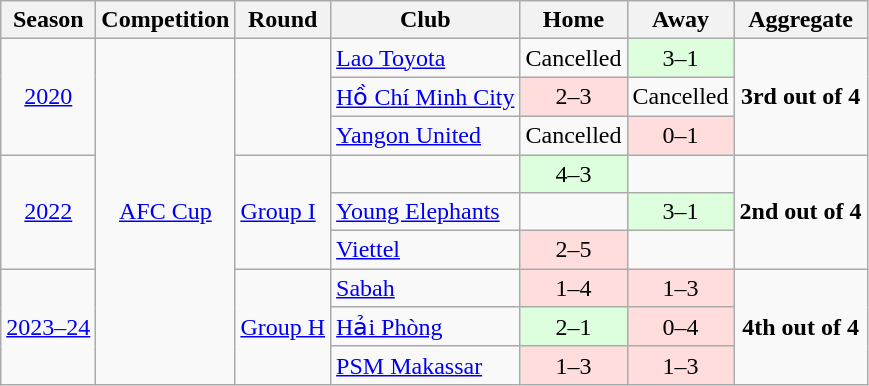<table class="wikitable">
<tr>
<th>Season</th>
<th>Competition</th>
<th>Round</th>
<th>Club</th>
<th>Home</th>
<th>Away</th>
<th>Aggregate</th>
</tr>
<tr>
<td rowspan="3" align=center><a href='#'>2020</a></td>
<td rowspan="9" align=center><a href='#'>AFC Cup</a></td>
<td rowspan="3"></td>
<td> <a href='#'>Lao Toyota</a></td>
<td>Cancelled</td>
<td align=center style="background:#dfd;">3–1</td>
<td rowspan="3" style="text-align:center;"><strong>3rd out of 4</strong></td>
</tr>
<tr>
<td> <a href='#'>Hồ Chí Minh City</a></td>
<td align=center style="background:#fdd;">2–3</td>
<td>Cancelled</td>
</tr>
<tr>
<td> <a href='#'>Yangon United</a></td>
<td>Cancelled</td>
<td align=center style="background:#fdd;">0–1</td>
</tr>
<tr>
<td rowspan="3" align=center><a href='#'>2022</a></td>
<td rowspan="3"><a href='#'>Group I</a></td>
<td></td>
<td align=center style="background:#dfd;">4–3</td>
<td></td>
<td rowspan="3" style="text-align:center;"><strong>2nd out of 4</strong></td>
</tr>
<tr>
<td> <a href='#'>Young Elephants</a></td>
<td style="background:#;"></td>
<td align=center style="background:#dfd;">3–1</td>
</tr>
<tr>
<td> <a href='#'>Viettel</a></td>
<td align=center style="background:#fdd;">2–5</td>
</tr>
<tr>
<td rowspan="3" align=center><a href='#'>2023–24</a></td>
<td rowspan="3"><a href='#'>Group H</a></td>
<td> <a href='#'>Sabah</a></td>
<td style="text-align:center; background:#fdd;">1–4</td>
<td style="text-align:center; background:#fdd;">1–3</td>
<td rowspan="3" style="text-align:center;"><strong>4th out of 4</strong></td>
</tr>
<tr>
<td> <a href='#'>Hải Phòng</a></td>
<td style="text-align:center;background:#dfd;">2–1</td>
<td style="text-align:center; background:#fdd;">0–4</td>
</tr>
<tr>
<td> <a href='#'>PSM Makassar</a></td>
<td style="text-align:center; background:#fdd;">1–3</td>
<td style="text-align:center; background:#fdd;">1–3</td>
</tr>
</table>
